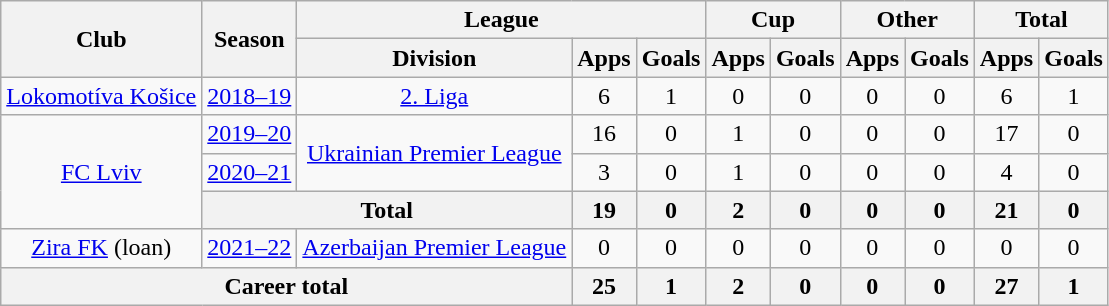<table class="wikitable" style="text-align: center">
<tr>
<th rowspan="2">Club</th>
<th rowspan="2">Season</th>
<th colspan="3">League</th>
<th colspan="2">Cup</th>
<th colspan="2">Other</th>
<th colspan="2">Total</th>
</tr>
<tr>
<th>Division</th>
<th>Apps</th>
<th>Goals</th>
<th>Apps</th>
<th>Goals</th>
<th>Apps</th>
<th>Goals</th>
<th>Apps</th>
<th>Goals</th>
</tr>
<tr>
<td><a href='#'>Lokomotíva Košice</a></td>
<td><a href='#'>2018–19</a></td>
<td><a href='#'>2. Liga</a></td>
<td>6</td>
<td>1</td>
<td>0</td>
<td>0</td>
<td>0</td>
<td>0</td>
<td>6</td>
<td>1</td>
</tr>
<tr>
<td rowspan="3"><a href='#'>FC Lviv</a></td>
<td><a href='#'>2019–20</a></td>
<td rowspan="2"><a href='#'>Ukrainian Premier League</a></td>
<td>16</td>
<td>0</td>
<td>1</td>
<td>0</td>
<td>0</td>
<td>0</td>
<td>17</td>
<td>0</td>
</tr>
<tr>
<td><a href='#'>2020–21</a></td>
<td>3</td>
<td>0</td>
<td>1</td>
<td>0</td>
<td>0</td>
<td>0</td>
<td>4</td>
<td>0</td>
</tr>
<tr>
<th colspan="2">Total</th>
<th>19</th>
<th>0</th>
<th>2</th>
<th>0</th>
<th>0</th>
<th>0</th>
<th>21</th>
<th>0</th>
</tr>
<tr>
<td><a href='#'>Zira FK</a> (loan)</td>
<td><a href='#'>2021–22</a></td>
<td><a href='#'>Azerbaijan Premier League</a></td>
<td>0</td>
<td>0</td>
<td>0</td>
<td>0</td>
<td>0</td>
<td>0</td>
<td>0</td>
<td>0</td>
</tr>
<tr>
<th colspan="3">Career total</th>
<th>25</th>
<th>1</th>
<th>2</th>
<th>0</th>
<th>0</th>
<th>0</th>
<th>27</th>
<th>1</th>
</tr>
</table>
